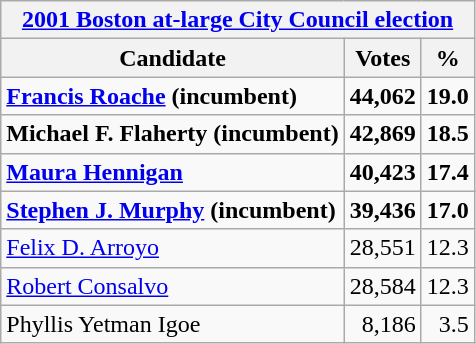<table class=wikitable>
<tr>
<th colspan=5><a href='#'>2001 Boston at-large City Council election</a></th>
</tr>
<tr>
<th>Candidate</th>
<th>Votes</th>
<th>%</th>
</tr>
<tr>
<td><strong><a href='#'>Francis Roache</a> (incumbent)</strong></td>
<td align="right"><strong>44,062</strong></td>
<td align="right"><strong>19.0</strong></td>
</tr>
<tr>
<td><strong>Michael F. Flaherty (incumbent)</strong></td>
<td align="right"><strong>42,869</strong></td>
<td align="right"><strong>18.5</strong></td>
</tr>
<tr>
<td><strong><a href='#'>Maura Hennigan</a></strong></td>
<td align="right"><strong>40,423</strong></td>
<td align="right"><strong>17.4</strong></td>
</tr>
<tr>
<td><strong><a href='#'>Stephen J. Murphy</a> (incumbent)</strong></td>
<td align="right"><strong>39,436</strong></td>
<td align="right"><strong>17.0</strong></td>
</tr>
<tr>
<td><a href='#'>Felix D. Arroyo</a></td>
<td align="right">28,551</td>
<td align="right">12.3</td>
</tr>
<tr>
<td><a href='#'>Robert Consalvo</a></td>
<td align="right">28,584</td>
<td align="right">12.3</td>
</tr>
<tr>
<td>Phyllis Yetman Igoe</td>
<td align="right">8,186</td>
<td align="right">3.5</td>
</tr>
</table>
